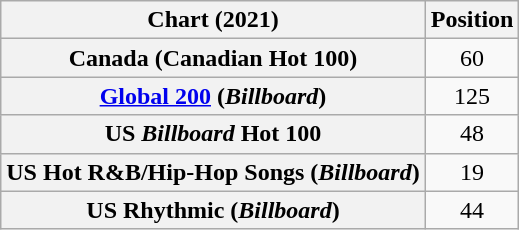<table class="wikitable sortable plainrowheaders sortable" style="text-align:center">
<tr>
<th scope="col">Chart (2021)</th>
<th scope="col">Position</th>
</tr>
<tr>
<th scope="row">Canada (Canadian Hot 100)</th>
<td>60</td>
</tr>
<tr>
<th scope="row"><a href='#'>Global 200</a> (<em>Billboard</em>)</th>
<td>125</td>
</tr>
<tr>
<th scope="row">US <em>Billboard</em> Hot 100</th>
<td>48</td>
</tr>
<tr>
<th scope="row">US Hot R&B/Hip-Hop Songs (<em>Billboard</em>)</th>
<td>19</td>
</tr>
<tr>
<th scope="row">US Rhythmic (<em>Billboard</em>)</th>
<td>44</td>
</tr>
</table>
